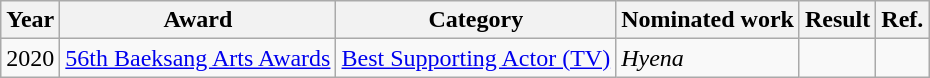<table class="wikitable">
<tr>
<th>Year</th>
<th>Award</th>
<th>Category</th>
<th>Nominated work</th>
<th>Result</th>
<th>Ref.</th>
</tr>
<tr>
<td>2020</td>
<td><a href='#'>56th Baeksang Arts Awards</a></td>
<td><a href='#'>Best Supporting Actor (TV)</a></td>
<td><em>Hyena</em></td>
<td></td>
<td></td>
</tr>
</table>
